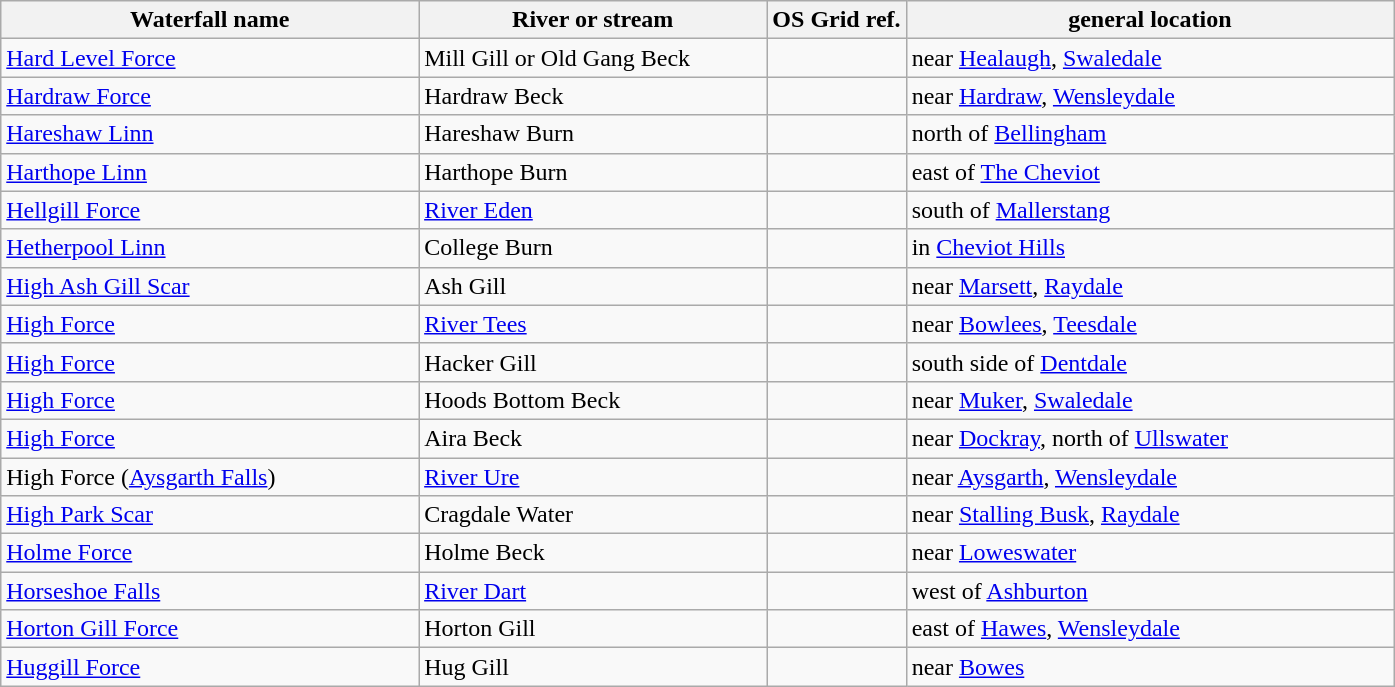<table class="wikitable">
<tr>
<th width=30%>Waterfall name</th>
<th width=25%>River or stream</th>
<th width=10%>OS Grid ref.</th>
<th width=35%>general location</th>
</tr>
<tr>
<td><a href='#'>Hard Level Force</a></td>
<td>Mill Gill or Old Gang Beck</td>
<td></td>
<td>near <a href='#'>Healaugh</a>, <a href='#'>Swaledale</a></td>
</tr>
<tr>
<td><a href='#'>Hardraw Force</a></td>
<td>Hardraw Beck</td>
<td></td>
<td>near <a href='#'>Hardraw</a>, <a href='#'>Wensleydale</a></td>
</tr>
<tr>
<td><a href='#'>Hareshaw Linn</a></td>
<td>Hareshaw Burn</td>
<td></td>
<td>north of <a href='#'>Bellingham</a></td>
</tr>
<tr>
<td><a href='#'>Harthope Linn</a></td>
<td>Harthope Burn</td>
<td></td>
<td>east of <a href='#'>The Cheviot</a></td>
</tr>
<tr>
<td><a href='#'>Hellgill Force</a></td>
<td><a href='#'>River Eden</a></td>
<td></td>
<td>south of <a href='#'>Mallerstang</a></td>
</tr>
<tr>
<td><a href='#'>Hetherpool Linn</a></td>
<td>College Burn</td>
<td></td>
<td>in <a href='#'>Cheviot Hills</a></td>
</tr>
<tr>
<td><a href='#'>High Ash Gill Scar</a></td>
<td>Ash Gill</td>
<td></td>
<td>near <a href='#'>Marsett</a>, <a href='#'>Raydale</a></td>
</tr>
<tr>
<td><a href='#'>High Force</a></td>
<td><a href='#'>River Tees</a></td>
<td></td>
<td>near <a href='#'>Bowlees</a>, <a href='#'>Teesdale</a></td>
</tr>
<tr>
<td><a href='#'>High Force</a></td>
<td>Hacker Gill</td>
<td></td>
<td>south side of <a href='#'>Dentdale</a></td>
</tr>
<tr>
<td><a href='#'>High Force</a></td>
<td>Hoods Bottom Beck</td>
<td></td>
<td>near <a href='#'>Muker</a>, <a href='#'>Swaledale</a></td>
</tr>
<tr>
<td><a href='#'>High Force</a></td>
<td>Aira Beck</td>
<td></td>
<td>near <a href='#'>Dockray</a>, north of <a href='#'>Ullswater</a></td>
</tr>
<tr>
<td>High Force (<a href='#'>Aysgarth Falls</a>)</td>
<td><a href='#'>River Ure</a></td>
<td></td>
<td>near <a href='#'>Aysgarth</a>, <a href='#'>Wensleydale</a></td>
</tr>
<tr>
<td><a href='#'>High Park Scar</a></td>
<td>Cragdale Water</td>
<td></td>
<td>near <a href='#'>Stalling Busk</a>, <a href='#'>Raydale</a></td>
</tr>
<tr>
<td><a href='#'>Holme Force</a></td>
<td>Holme Beck</td>
<td></td>
<td>near <a href='#'>Loweswater</a></td>
</tr>
<tr>
<td><a href='#'>Horseshoe Falls</a></td>
<td><a href='#'>River Dart</a></td>
<td></td>
<td>west of <a href='#'>Ashburton</a></td>
</tr>
<tr>
<td><a href='#'>Horton Gill Force</a></td>
<td>Horton Gill</td>
<td></td>
<td>east of <a href='#'>Hawes</a>, <a href='#'>Wensleydale</a></td>
</tr>
<tr>
<td><a href='#'>Huggill Force</a></td>
<td>Hug Gill</td>
<td></td>
<td>near <a href='#'>Bowes</a></td>
</tr>
</table>
